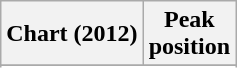<table class="wikitable sortable plainrowheaders" style="text-align:center;">
<tr>
<th scope="col">Chart (2012)</th>
<th scope="col">Peak<br>position</th>
</tr>
<tr>
</tr>
<tr>
</tr>
</table>
